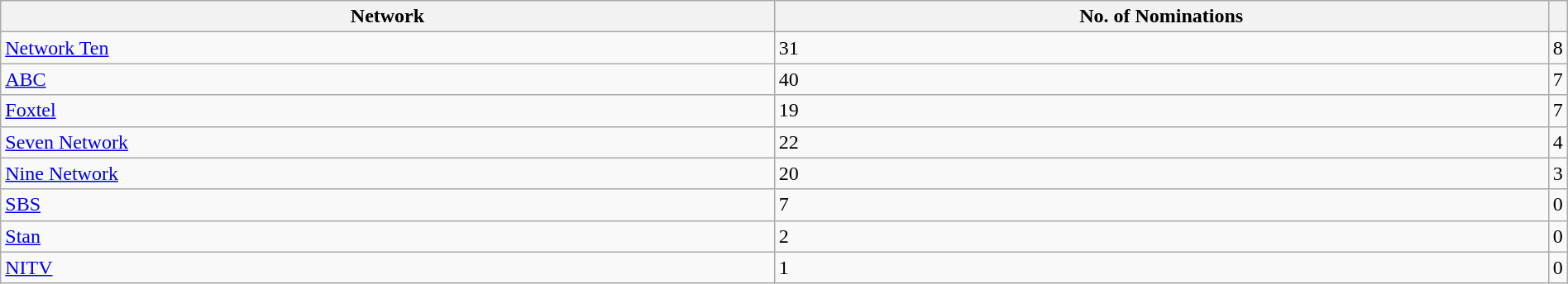<table class=wikitable width="100%">
<tr>
<th width="50%">Network</th>
<th width="50%">No. of Nominations</th>
<th width="50%"></th>
</tr>
<tr>
<td><a href='#'>Network Ten</a></td>
<td>31</td>
<td>8</td>
</tr>
<tr>
<td><a href='#'>ABC</a></td>
<td>40</td>
<td>7</td>
</tr>
<tr>
<td><a href='#'>Foxtel</a></td>
<td>19</td>
<td>7</td>
</tr>
<tr>
<td><a href='#'>Seven Network</a></td>
<td>22</td>
<td>4</td>
</tr>
<tr>
<td><a href='#'>Nine Network</a></td>
<td>20</td>
<td>3</td>
</tr>
<tr>
<td><a href='#'>SBS</a></td>
<td>7</td>
<td>0</td>
</tr>
<tr>
<td><a href='#'>Stan</a></td>
<td>2</td>
<td>0</td>
</tr>
<tr>
<td><a href='#'>NITV</a></td>
<td>1</td>
<td>0</td>
</tr>
</table>
